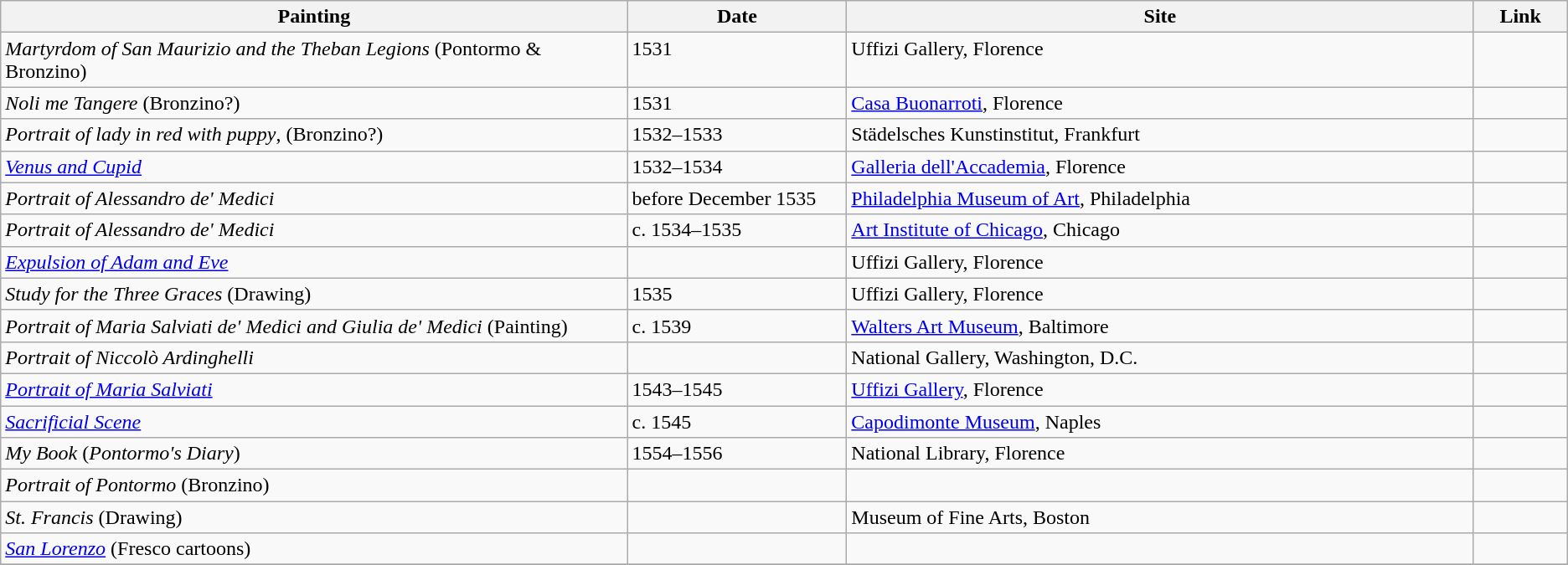<table class=wikitable>
<tr>
<th width="40%">Painting</th>
<th width="14%">Date</th>
<th width="40%">Site</th>
<th width="6%">Link</th>
</tr>
<tr valign="top">
<td><em>Martyrdom of San Maurizio and the Theban Legions</em> (Pontormo & Bronzino)</td>
<td>1531</td>
<td>Uffizi Gallery, Florence</td>
<td></td>
</tr>
<tr valign="top">
<td><em>Noli me Tangere</em> (Bronzino?)</td>
<td>1531</td>
<td><a href='#'>Casa Buonarroti</a>, Florence</td>
<td></td>
</tr>
<tr valign="top">
<td><em>Portrait of lady in red with puppy</em>, (Bronzino?)</td>
<td>1532–1533</td>
<td>Städelsches Kunstinstitut, Frankfurt</td>
<td></td>
</tr>
<tr valign="top">
<td><em><a href='#'>Venus and Cupid</a></em></td>
<td>1532–1534</td>
<td><a href='#'>Galleria dell'Accademia</a>, Florence</td>
<td></td>
</tr>
<tr valign="top">
<td><em>Portrait of Alessandro de' Medici</em></td>
<td>before December 1535</td>
<td><a href='#'>Philadelphia Museum of Art</a>, Philadelphia</td>
<td></td>
</tr>
<tr valign="top">
<td><em>Portrait of Alessandro de' Medici</em></td>
<td>c. 1534–1535</td>
<td><a href='#'>Art Institute of Chicago</a>, Chicago</td>
<td></td>
</tr>
<tr valign="top">
<td><em><a href='#'>Expulsion of Adam and Eve</a></em></td>
<td></td>
<td>Uffizi Gallery, Florence</td>
<td></td>
</tr>
<tr valign="top">
<td><em>Study for the Three Graces</em> (Drawing)</td>
<td>1535</td>
<td>Uffizi Gallery, Florence</td>
<td></td>
</tr>
<tr valign="top">
<td><em>Portrait of Maria Salviati de' Medici and Giulia de' Medici</em> (Painting)</td>
<td>c. 1539</td>
<td><a href='#'>Walters Art Museum</a>, Baltimore</td>
<td></td>
</tr>
<tr valign="top">
<td><em>Portrait of Niccolò Ardinghelli</em></td>
<td></td>
<td>National Gallery, Washington, D.C.</td>
<td></td>
</tr>
<tr valign="top">
<td><em><a href='#'>Portrait of Maria Salviati</a></em></td>
<td>1543–1545</td>
<td><a href='#'>Uffizi Gallery</a>, Florence</td>
</tr>
<tr valign="top">
<td><em><a href='#'>Sacrificial Scene</a></em></td>
<td>c. 1545</td>
<td><a href='#'>Capodimonte Museum</a>, Naples</td>
<td></td>
</tr>
<tr valign="top">
<td><em>My Book</em> (<em>Pontormo's Diary</em>)</td>
<td>1554–1556</td>
<td>National Library, Florence</td>
<td></td>
</tr>
<tr valign="top">
<td><em>Portrait of Pontormo</em> (Bronzino)</td>
<td></td>
<td></td>
<td></td>
</tr>
<tr valign="top">
<td><em>St. Francis</em> (Drawing)</td>
<td></td>
<td>Museum of Fine Arts, Boston</td>
<td></td>
</tr>
<tr valign="top">
<td><em><a href='#'>San Lorenzo</a></em> (Fresco cartoons)</td>
<td></td>
<td></td>
<td></td>
</tr>
<tr valign="top">
</tr>
</table>
